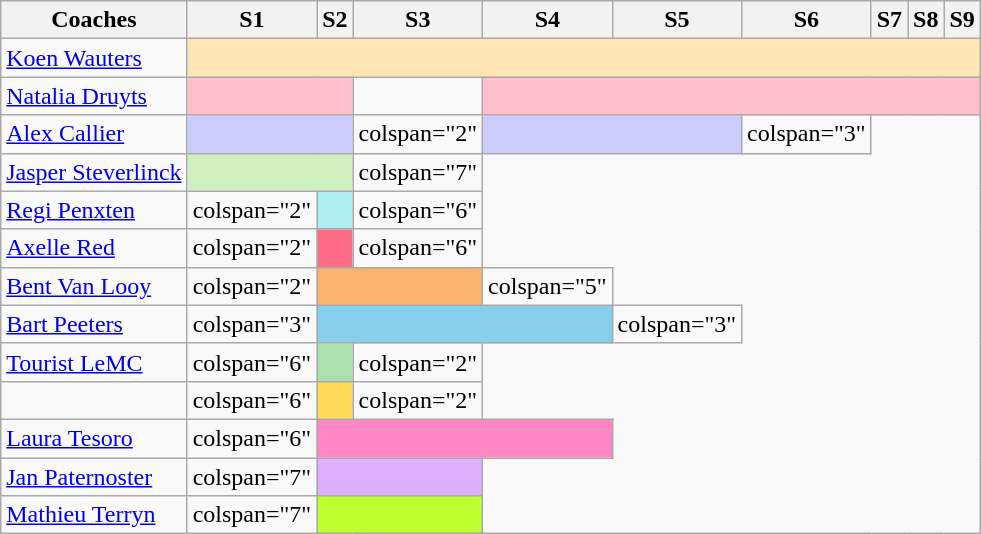<table class="wikitable">
<tr>
<th>Coaches</th>
<th>S1</th>
<th>S2</th>
<th>S3</th>
<th>S4</th>
<th>S5</th>
<th>S6</th>
<th>S7</th>
<th>S8</th>
<th>S9</th>
</tr>
<tr>
<td><a href='#'>Koen Wauters</a></td>
<td colspan="9" style="background:#ffe5b4"></td>
</tr>
<tr>
<td><a href='#'>Natalia Druyts</a></td>
<td colspan="2" style="background:pink"></td>
<td></td>
<td colspan="6" style="background:pink"></td>
</tr>
<tr>
<td><a href='#'>Alex Callier</a></td>
<td colspan="2" style="background:#ccf"></td>
<td>colspan="2" </td>
<td colspan="2" style="background:#ccf"></td>
<td>colspan="3" </td>
</tr>
<tr>
<td><a href='#'>Jasper Steverlinck</a></td>
<td colspan="2" style="background:#d0f0c0"></td>
<td>colspan="7" </td>
</tr>
<tr>
<td><a href='#'>Regi Penxten</a></td>
<td>colspan="2" </td>
<td style="background:#afeeee"></td>
<td>colspan="6" </td>
</tr>
<tr>
<td><a href='#'>Axelle Red</a></td>
<td>colspan="2" </td>
<td style="background:#FC6C85"></td>
<td>colspan="6" </td>
</tr>
<tr>
<td><a href='#'>Bent Van Looy</a></td>
<td>colspan="2" </td>
<td colspan="2" style="background:#fbb46e"></td>
<td>colspan="5" </td>
</tr>
<tr>
<td><a href='#'>Bart Peeters</a></td>
<td>colspan="3" </td>
<td colspan="3" style="background:#87ceeb"></td>
<td>colspan="3" </td>
</tr>
<tr>
<td><a href='#'>Tourist LeMC</a></td>
<td>colspan="6" </td>
<td style="background:#ace1af"></td>
<td>colspan="2" </td>
</tr>
<tr>
<td><a href='#'></a></td>
<td>colspan="6" </td>
<td style="background:#ffdb58"></td>
<td>colspan="2" </td>
</tr>
<tr>
<td><a href='#'>Laura Tesoro</a></td>
<td>colspan="6" </td>
<td colspan="3" style="background:#FF87C3"></td>
</tr>
<tr>
<td><a href='#'>Jan Paternoster</a></td>
<td>colspan="7" </td>
<td colspan="2" style="background:#e0b0ff"></td>
</tr>
<tr>
<td><a href='#'>Mathieu Terryn</a></td>
<td>colspan="7" </td>
<td colspan="2" style="background:#bdff2f"></td>
</tr>
</table>
